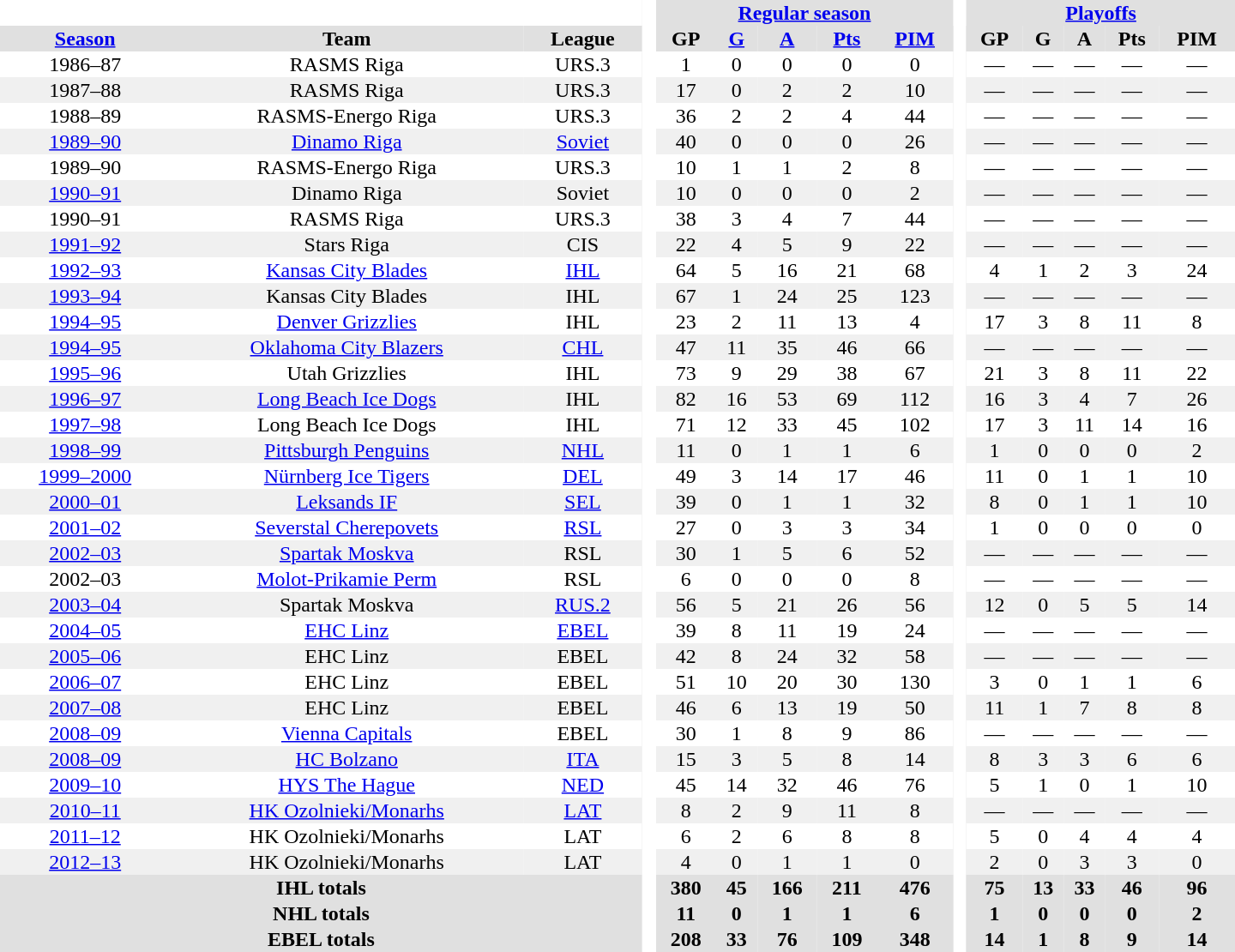<table border="0" cellpadding="1" cellspacing="0" style="text-align:center; width:60em">
<tr bgcolor="#e0e0e0">
<th colspan="3" bgcolor="#ffffff"> </th>
<th rowspan="99" bgcolor="#ffffff"> </th>
<th colspan="5"><a href='#'>Regular season</a></th>
<th rowspan="99" bgcolor="#ffffff"> </th>
<th colspan="5"><a href='#'>Playoffs</a></th>
</tr>
<tr bgcolor="#e0e0e0">
<th><a href='#'>Season</a></th>
<th>Team</th>
<th>League</th>
<th>GP</th>
<th><a href='#'>G</a></th>
<th><a href='#'>A</a></th>
<th><a href='#'>Pts</a></th>
<th><a href='#'>PIM</a></th>
<th>GP</th>
<th>G</th>
<th>A</th>
<th>Pts</th>
<th>PIM</th>
</tr>
<tr>
<td>1986–87</td>
<td>RASMS Riga</td>
<td>URS.3</td>
<td>1</td>
<td>0</td>
<td>0</td>
<td>0</td>
<td>0</td>
<td>—</td>
<td>—</td>
<td>—</td>
<td>—</td>
<td>—</td>
</tr>
<tr bgcolor="#f0f0f0">
<td>1987–88</td>
<td>RASMS Riga</td>
<td>URS.3</td>
<td>17</td>
<td>0</td>
<td>2</td>
<td>2</td>
<td>10</td>
<td>—</td>
<td>—</td>
<td>—</td>
<td>—</td>
<td>—</td>
</tr>
<tr>
<td>1988–89</td>
<td>RASMS-Energo Riga</td>
<td>URS.3</td>
<td>36</td>
<td>2</td>
<td>2</td>
<td>4</td>
<td>44</td>
<td>—</td>
<td>—</td>
<td>—</td>
<td>—</td>
<td>—</td>
</tr>
<tr bgcolor="#f0f0f0">
<td><a href='#'>1989–90</a></td>
<td><a href='#'>Dinamo Riga</a></td>
<td><a href='#'>Soviet</a></td>
<td>40</td>
<td>0</td>
<td>0</td>
<td>0</td>
<td>26</td>
<td>—</td>
<td>—</td>
<td>—</td>
<td>—</td>
<td>—</td>
</tr>
<tr>
<td>1989–90</td>
<td>RASMS-Energo Riga</td>
<td>URS.3</td>
<td>10</td>
<td>1</td>
<td>1</td>
<td>2</td>
<td>8</td>
<td>—</td>
<td>—</td>
<td>—</td>
<td>—</td>
<td>—</td>
</tr>
<tr bgcolor="#f0f0f0">
<td><a href='#'>1990–91</a></td>
<td>Dinamo Riga</td>
<td>Soviet</td>
<td>10</td>
<td>0</td>
<td>0</td>
<td>0</td>
<td>2</td>
<td>—</td>
<td>—</td>
<td>—</td>
<td>—</td>
<td>—</td>
</tr>
<tr>
<td>1990–91</td>
<td>RASMS Riga</td>
<td>URS.3</td>
<td>38</td>
<td>3</td>
<td>4</td>
<td>7</td>
<td>44</td>
<td>—</td>
<td>—</td>
<td>—</td>
<td>—</td>
<td>—</td>
</tr>
<tr bgcolor="#f0f0f0">
<td><a href='#'>1991–92</a></td>
<td>Stars Riga</td>
<td>CIS</td>
<td>22</td>
<td>4</td>
<td>5</td>
<td>9</td>
<td>22</td>
<td>—</td>
<td>—</td>
<td>—</td>
<td>—</td>
<td>—</td>
</tr>
<tr>
<td><a href='#'>1992–93</a></td>
<td><a href='#'>Kansas City Blades</a></td>
<td><a href='#'>IHL</a></td>
<td>64</td>
<td>5</td>
<td>16</td>
<td>21</td>
<td>68</td>
<td>4</td>
<td>1</td>
<td>2</td>
<td>3</td>
<td>24</td>
</tr>
<tr bgcolor="#f0f0f0">
<td><a href='#'>1993–94</a></td>
<td>Kansas City Blades</td>
<td>IHL</td>
<td>67</td>
<td>1</td>
<td>24</td>
<td>25</td>
<td>123</td>
<td>—</td>
<td>—</td>
<td>—</td>
<td>—</td>
<td>—</td>
</tr>
<tr>
<td><a href='#'>1994–95</a></td>
<td><a href='#'>Denver Grizzlies</a></td>
<td>IHL</td>
<td>23</td>
<td>2</td>
<td>11</td>
<td>13</td>
<td>4</td>
<td>17</td>
<td>3</td>
<td>8</td>
<td>11</td>
<td>8</td>
</tr>
<tr bgcolor="#f0f0f0">
<td><a href='#'>1994–95</a></td>
<td><a href='#'>Oklahoma City Blazers</a></td>
<td><a href='#'>CHL</a></td>
<td>47</td>
<td>11</td>
<td>35</td>
<td>46</td>
<td>66</td>
<td>—</td>
<td>—</td>
<td>—</td>
<td>—</td>
<td>—</td>
</tr>
<tr>
<td><a href='#'>1995–96</a></td>
<td>Utah Grizzlies</td>
<td>IHL</td>
<td>73</td>
<td>9</td>
<td>29</td>
<td>38</td>
<td>67</td>
<td>21</td>
<td>3</td>
<td>8</td>
<td>11</td>
<td>22</td>
</tr>
<tr bgcolor="#f0f0f0">
<td><a href='#'>1996–97</a></td>
<td><a href='#'>Long Beach Ice Dogs</a></td>
<td>IHL</td>
<td>82</td>
<td>16</td>
<td>53</td>
<td>69</td>
<td>112</td>
<td>16</td>
<td>3</td>
<td>4</td>
<td>7</td>
<td>26</td>
</tr>
<tr>
<td><a href='#'>1997–98</a></td>
<td>Long Beach Ice Dogs</td>
<td>IHL</td>
<td>71</td>
<td>12</td>
<td>33</td>
<td>45</td>
<td>102</td>
<td>17</td>
<td>3</td>
<td>11</td>
<td>14</td>
<td>16</td>
</tr>
<tr bgcolor="#f0f0f0">
<td><a href='#'>1998–99</a></td>
<td><a href='#'>Pittsburgh Penguins</a></td>
<td><a href='#'>NHL</a></td>
<td>11</td>
<td>0</td>
<td>1</td>
<td>1</td>
<td>6</td>
<td>1</td>
<td>0</td>
<td>0</td>
<td>0</td>
<td>2</td>
</tr>
<tr>
<td><a href='#'>1999–2000</a></td>
<td><a href='#'>Nürnberg Ice Tigers</a></td>
<td><a href='#'>DEL</a></td>
<td>49</td>
<td>3</td>
<td>14</td>
<td>17</td>
<td>46</td>
<td>11</td>
<td>0</td>
<td>1</td>
<td>1</td>
<td>10</td>
</tr>
<tr bgcolor="#f0f0f0">
<td><a href='#'>2000–01</a></td>
<td><a href='#'>Leksands IF</a></td>
<td><a href='#'>SEL</a></td>
<td>39</td>
<td>0</td>
<td>1</td>
<td>1</td>
<td>32</td>
<td>8</td>
<td>0</td>
<td>1</td>
<td>1</td>
<td>10</td>
</tr>
<tr>
<td><a href='#'>2001–02</a></td>
<td><a href='#'>Severstal Cherepovets</a></td>
<td><a href='#'>RSL</a></td>
<td>27</td>
<td>0</td>
<td>3</td>
<td>3</td>
<td>34</td>
<td>1</td>
<td>0</td>
<td>0</td>
<td>0</td>
<td>0</td>
</tr>
<tr bgcolor="#f0f0f0">
<td><a href='#'>2002–03</a></td>
<td><a href='#'>Spartak Moskva</a></td>
<td>RSL</td>
<td>30</td>
<td>1</td>
<td>5</td>
<td>6</td>
<td>52</td>
<td>—</td>
<td>—</td>
<td>—</td>
<td>—</td>
<td>—</td>
</tr>
<tr>
<td>2002–03</td>
<td><a href='#'>Molot-Prikamie Perm</a></td>
<td>RSL</td>
<td>6</td>
<td>0</td>
<td>0</td>
<td>0</td>
<td>8</td>
<td>—</td>
<td>—</td>
<td>—</td>
<td>—</td>
<td>—</td>
</tr>
<tr bgcolor="#f0f0f0">
<td><a href='#'>2003–04</a></td>
<td>Spartak Moskva</td>
<td><a href='#'>RUS.2</a></td>
<td>56</td>
<td>5</td>
<td>21</td>
<td>26</td>
<td>56</td>
<td>12</td>
<td>0</td>
<td>5</td>
<td>5</td>
<td>14</td>
</tr>
<tr>
<td><a href='#'>2004–05</a></td>
<td><a href='#'>EHC Linz</a></td>
<td><a href='#'>EBEL</a></td>
<td>39</td>
<td>8</td>
<td>11</td>
<td>19</td>
<td>24</td>
<td>—</td>
<td>—</td>
<td>—</td>
<td>—</td>
<td>—</td>
</tr>
<tr bgcolor="#f0f0f0">
<td><a href='#'>2005–06</a></td>
<td>EHC Linz</td>
<td>EBEL</td>
<td>42</td>
<td>8</td>
<td>24</td>
<td>32</td>
<td>58</td>
<td>—</td>
<td>—</td>
<td>—</td>
<td>—</td>
<td>—</td>
</tr>
<tr>
<td><a href='#'>2006–07</a></td>
<td>EHC Linz</td>
<td>EBEL</td>
<td>51</td>
<td>10</td>
<td>20</td>
<td>30</td>
<td>130</td>
<td>3</td>
<td>0</td>
<td>1</td>
<td>1</td>
<td>6</td>
</tr>
<tr bgcolor="#f0f0f0">
<td><a href='#'>2007–08</a></td>
<td>EHC Linz</td>
<td>EBEL</td>
<td>46</td>
<td>6</td>
<td>13</td>
<td>19</td>
<td>50</td>
<td>11</td>
<td>1</td>
<td>7</td>
<td>8</td>
<td>8</td>
</tr>
<tr>
<td><a href='#'>2008–09</a></td>
<td><a href='#'>Vienna Capitals</a></td>
<td>EBEL</td>
<td>30</td>
<td>1</td>
<td>8</td>
<td>9</td>
<td>86</td>
<td>—</td>
<td>—</td>
<td>—</td>
<td>—</td>
<td>—</td>
</tr>
<tr bgcolor="#f0f0f0">
<td><a href='#'>2008–09</a></td>
<td><a href='#'>HC Bolzano</a></td>
<td><a href='#'>ITA</a></td>
<td>15</td>
<td>3</td>
<td>5</td>
<td>8</td>
<td>14</td>
<td>8</td>
<td>3</td>
<td>3</td>
<td>6</td>
<td>6</td>
</tr>
<tr>
<td><a href='#'>2009–10</a></td>
<td><a href='#'>HYS The Hague</a></td>
<td><a href='#'>NED</a></td>
<td>45</td>
<td>14</td>
<td>32</td>
<td>46</td>
<td>76</td>
<td>5</td>
<td>1</td>
<td>0</td>
<td>1</td>
<td>10</td>
</tr>
<tr bgcolor="#f0f0f0">
<td><a href='#'>2010–11</a></td>
<td><a href='#'>HK Ozolnieki/Monarhs</a></td>
<td><a href='#'>LAT</a></td>
<td>8</td>
<td>2</td>
<td>9</td>
<td>11</td>
<td>8</td>
<td>—</td>
<td>—</td>
<td>—</td>
<td>—</td>
<td>—</td>
</tr>
<tr>
<td><a href='#'>2011–12</a></td>
<td>HK Ozolnieki/Monarhs</td>
<td>LAT</td>
<td>6</td>
<td>2</td>
<td>6</td>
<td>8</td>
<td>8</td>
<td>5</td>
<td>0</td>
<td>4</td>
<td>4</td>
<td>4</td>
</tr>
<tr bgcolor="#f0f0f0">
<td><a href='#'>2012–13</a></td>
<td>HK Ozolnieki/Monarhs</td>
<td>LAT</td>
<td>4</td>
<td>0</td>
<td>1</td>
<td>1</td>
<td>0</td>
<td>2</td>
<td>0</td>
<td>3</td>
<td>3</td>
<td>0</td>
</tr>
<tr bgcolor="#e0e0e0">
<th colspan="3">IHL totals</th>
<th>380</th>
<th>45</th>
<th>166</th>
<th>211</th>
<th>476</th>
<th>75</th>
<th>13</th>
<th>33</th>
<th>46</th>
<th>96</th>
</tr>
<tr bgcolor="#e0e0e0">
<th colspan="3">NHL totals</th>
<th>11</th>
<th>0</th>
<th>1</th>
<th>1</th>
<th>6</th>
<th>1</th>
<th>0</th>
<th>0</th>
<th>0</th>
<th>2</th>
</tr>
<tr bgcolor="#e0e0e0">
<th colspan="3">EBEL totals</th>
<th>208</th>
<th>33</th>
<th>76</th>
<th>109</th>
<th>348</th>
<th>14</th>
<th>1</th>
<th>8</th>
<th>9</th>
<th>14</th>
</tr>
</table>
